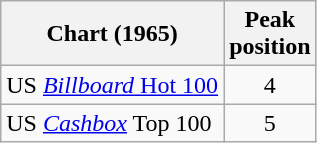<table class="wikitable">
<tr>
<th>Chart (1965)</th>
<th>Peak<br>position</th>
</tr>
<tr>
<td>US <a href='#'><em>Billboard</em> Hot 100</a></td>
<td align="center">4</td>
</tr>
<tr>
<td>US <em><a href='#'>Cashbox</a></em> Top 100</td>
<td align="center">5</td>
</tr>
</table>
